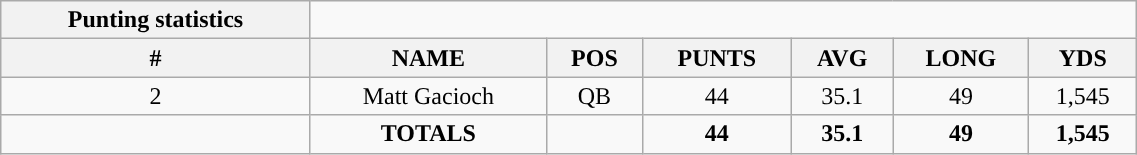<table style="width:60%; text-align:center;" class="wikitable collapsible collapsed">
<tr>
<th style="text-align:center; ">Punting statistics</th>
</tr>
<tr>
<th>#</th>
<th>NAME</th>
<th>POS</th>
<th>PUNTS</th>
<th>AVG</th>
<th>LONG</th>
<th>YDS</th>
</tr>
<tr>
<td>2</td>
<td>Matt Gacioch</td>
<td>QB</td>
<td>44</td>
<td>35.1</td>
<td>49</td>
<td>1,545</td>
</tr>
<tr>
<td></td>
<td><strong>TOTALS</strong></td>
<td></td>
<td><strong>44</strong></td>
<td><strong>35.1</strong></td>
<td><strong>49</strong></td>
<td><strong>1,545</strong></td>
</tr>
</table>
